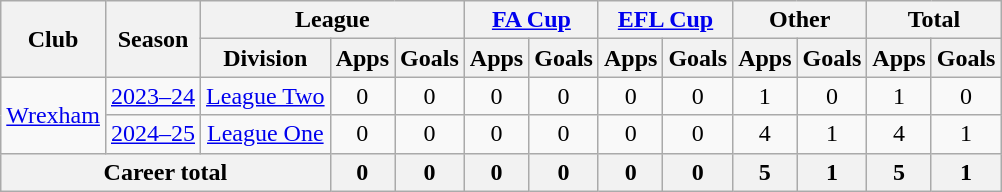<table class="wikitable" style="text-align: center;">
<tr>
<th rowspan="2">Club</th>
<th rowspan="2">Season</th>
<th colspan="3">League</th>
<th colspan="2"><a href='#'>FA Cup</a></th>
<th colspan="2"><a href='#'>EFL Cup</a></th>
<th colspan="2">Other</th>
<th colspan="2">Total</th>
</tr>
<tr>
<th>Division</th>
<th>Apps</th>
<th>Goals</th>
<th>Apps</th>
<th>Goals</th>
<th>Apps</th>
<th>Goals</th>
<th>Apps</th>
<th>Goals</th>
<th>Apps</th>
<th>Goals</th>
</tr>
<tr>
<td rowspan="2"><a href='#'>Wrexham</a></td>
<td><a href='#'>2023–24</a></td>
<td><a href='#'>League Two</a></td>
<td>0</td>
<td>0</td>
<td>0</td>
<td>0</td>
<td>0</td>
<td>0</td>
<td>1</td>
<td>0</td>
<td>1</td>
<td>0</td>
</tr>
<tr>
<td><a href='#'>2024–25</a></td>
<td><a href='#'>League One</a></td>
<td>0</td>
<td>0</td>
<td>0</td>
<td>0</td>
<td>0</td>
<td>0</td>
<td>4</td>
<td>1</td>
<td>4</td>
<td>1</td>
</tr>
<tr>
<th colspan="3">Career total</th>
<th>0</th>
<th>0</th>
<th>0</th>
<th>0</th>
<th>0</th>
<th>0</th>
<th>5</th>
<th>1</th>
<th>5</th>
<th>1</th>
</tr>
</table>
